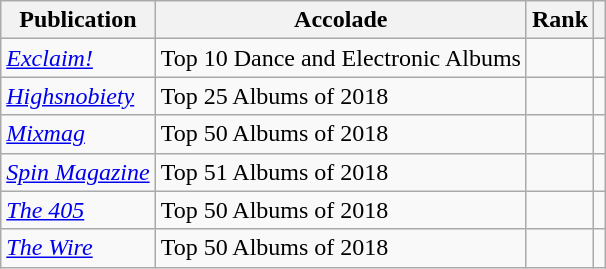<table class="sortable wikitable">
<tr>
<th>Publication</th>
<th>Accolade</th>
<th>Rank</th>
<th class="unsortable"></th>
</tr>
<tr>
<td><em><a href='#'>Exclaim!</a></em></td>
<td>Top 10 Dance and Electronic Albums</td>
<td></td>
<td></td>
</tr>
<tr>
<td><em><a href='#'>Highsnobiety</a></em></td>
<td>Top 25 Albums of 2018</td>
<td></td>
<td></td>
</tr>
<tr>
<td><em><a href='#'>Mixmag</a></em></td>
<td>Top 50 Albums of 2018</td>
<td></td>
<td></td>
</tr>
<tr>
<td><em><a href='#'>Spin Magazine</a></em></td>
<td>Top 51 Albums of 2018</td>
<td></td>
<td></td>
</tr>
<tr>
<td><em><a href='#'>The 405</a></em></td>
<td>Top 50 Albums of 2018</td>
<td></td>
<td></td>
</tr>
<tr>
<td><em><a href='#'>The Wire</a></em></td>
<td>Top 50 Albums of 2018</td>
<td></td>
<td></td>
</tr>
</table>
